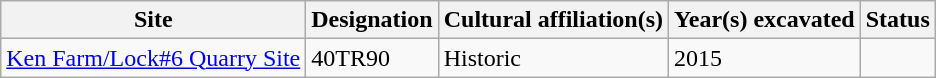<table class="wikitable">
<tr>
<th>Site</th>
<th>Designation</th>
<th>Cultural affiliation(s)</th>
<th>Year(s) excavated</th>
<th>Status</th>
</tr>
<tr>
<td><a href='#'>Ken Farm/Lock#6 Quarry Site</a></td>
<td>40TR90</td>
<td>Historic</td>
<td>2015</td>
<td></td>
</tr>
</table>
